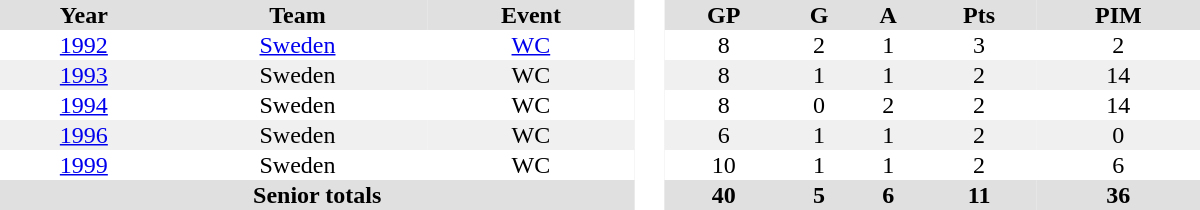<table border="0" cellpadding="1" cellspacing="0" style="text-align:center; width:50em">
<tr ALIGN="center" bgcolor="#e0e0e0">
<th>Year</th>
<th>Team</th>
<th>Event</th>
<th rowspan="99" bgcolor="#ffffff"> </th>
<th>GP</th>
<th>G</th>
<th>A</th>
<th>Pts</th>
<th>PIM</th>
</tr>
<tr>
<td><a href='#'>1992</a></td>
<td><a href='#'>Sweden</a></td>
<td><a href='#'>WC</a></td>
<td>8</td>
<td>2</td>
<td>1</td>
<td>3</td>
<td>2</td>
</tr>
<tr bgcolor="#f0f0f0">
<td><a href='#'>1993</a></td>
<td>Sweden</td>
<td>WC</td>
<td>8</td>
<td>1</td>
<td>1</td>
<td>2</td>
<td>14</td>
</tr>
<tr>
<td><a href='#'>1994</a></td>
<td>Sweden</td>
<td>WC</td>
<td>8</td>
<td>0</td>
<td>2</td>
<td>2</td>
<td>14</td>
</tr>
<tr bgcolor="#f0f0f0">
<td><a href='#'>1996</a></td>
<td>Sweden</td>
<td>WC</td>
<td>6</td>
<td>1</td>
<td>1</td>
<td>2</td>
<td>0</td>
</tr>
<tr>
<td><a href='#'>1999</a></td>
<td>Sweden</td>
<td>WC</td>
<td>10</td>
<td>1</td>
<td>1</td>
<td>2</td>
<td>6</td>
</tr>
<tr bgcolor="#e0e0e0">
<th colspan=3>Senior totals</th>
<th>40</th>
<th>5</th>
<th>6</th>
<th>11</th>
<th>36</th>
</tr>
</table>
